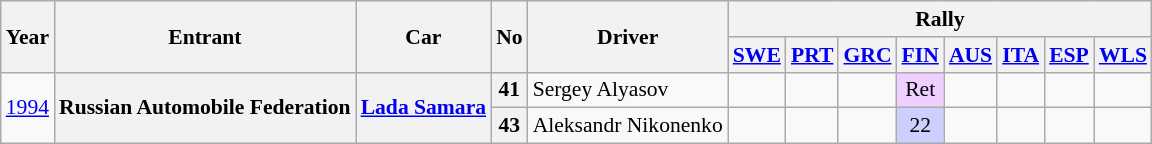<table class="wikitable" style="text-align:center; font-size:90%">
<tr>
<th rowspan="2">Year</th>
<th rowspan="2">Entrant</th>
<th rowspan="2">Car</th>
<th rowspan="2">No</th>
<th rowspan="2">Driver</th>
<th colspan="8">Rally</th>
</tr>
<tr>
<th><a href='#'>SWE</a></th>
<th><a href='#'>PRT</a></th>
<th><a href='#'>GRC</a></th>
<th><a href='#'>FIN</a></th>
<th><a href='#'>AUS</a></th>
<th><a href='#'>ITA</a></th>
<th><a href='#'>ESP</a></th>
<th><a href='#'>WLS</a></th>
</tr>
<tr>
<td rowspan="2"><a href='#'>1994</a></td>
<th rowspan="2">Russian Automobile Federation</th>
<th rowspan="2"><a href='#'>Lada Samara</a></th>
<th>41</th>
<td align="left"> Sergey Alyasov</td>
<td></td>
<td></td>
<td></td>
<td style="background:#EFCFFF;">Ret</td>
<td></td>
<td></td>
<td></td>
<td></td>
</tr>
<tr>
<th>43</th>
<td align="left"> Aleksandr Nikonenko</td>
<td></td>
<td></td>
<td></td>
<td style="background:#CFCFFF;">22</td>
<td></td>
<td></td>
<td></td>
<td></td>
</tr>
</table>
